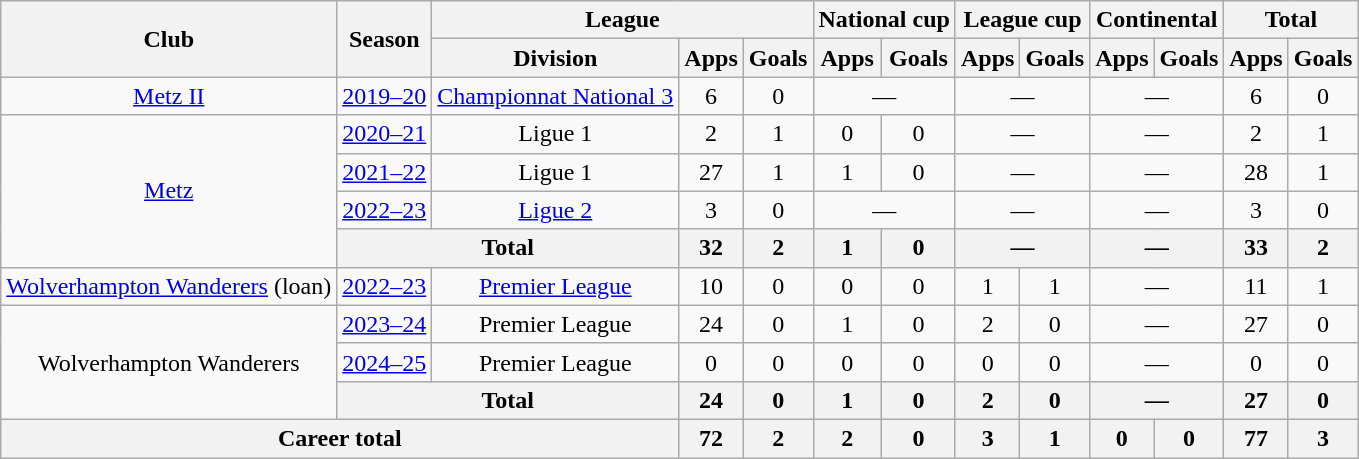<table class="wikitable" style="text-align:center">
<tr>
<th rowspan="2">Club</th>
<th rowspan="2">Season</th>
<th colspan="3">League</th>
<th colspan="2">National cup</th>
<th colspan="2">League cup</th>
<th colspan="2">Continental</th>
<th colspan="2">Total</th>
</tr>
<tr>
<th>Division</th>
<th>Apps</th>
<th>Goals</th>
<th>Apps</th>
<th>Goals</th>
<th>Apps</th>
<th>Goals</th>
<th>Apps</th>
<th>Goals</th>
<th>Apps</th>
<th>Goals</th>
</tr>
<tr>
<td><a href='#'>Metz II</a></td>
<td><a href='#'>2019–20</a></td>
<td><a href='#'>Championnat National 3</a></td>
<td>6</td>
<td>0</td>
<td colspan="2">—</td>
<td colspan="2">—</td>
<td colspan="2">—</td>
<td>6</td>
<td>0</td>
</tr>
<tr>
<td rowspan="4"><a href='#'>Metz</a></td>
<td><a href='#'>2020–21</a></td>
<td>Ligue 1</td>
<td>2</td>
<td>1</td>
<td>0</td>
<td>0</td>
<td colspan="2">—</td>
<td colspan="2">—</td>
<td>2</td>
<td>1</td>
</tr>
<tr>
<td><a href='#'>2021–22</a></td>
<td>Ligue 1</td>
<td>27</td>
<td>1</td>
<td>1</td>
<td>0</td>
<td colspan="2">—</td>
<td colspan="2">—</td>
<td>28</td>
<td>1</td>
</tr>
<tr>
<td><a href='#'>2022–23</a></td>
<td><a href='#'>Ligue 2</a></td>
<td>3</td>
<td>0</td>
<td colspan="2">—</td>
<td colspan="2">—</td>
<td colspan="2">—</td>
<td>3</td>
<td>0</td>
</tr>
<tr>
<th colspan="2">Total</th>
<th>32</th>
<th>2</th>
<th>1</th>
<th>0</th>
<th colspan="2">—</th>
<th colspan="2">—</th>
<th>33</th>
<th>2</th>
</tr>
<tr>
<td><a href='#'>Wolverhampton Wanderers</a> (loan)</td>
<td><a href='#'>2022–23</a></td>
<td><a href='#'>Premier League</a></td>
<td>10</td>
<td>0</td>
<td>0</td>
<td>0</td>
<td>1</td>
<td>1</td>
<td colspan="2">—</td>
<td>11</td>
<td>1</td>
</tr>
<tr>
<td rowspan="3">Wolverhampton Wanderers</td>
<td><a href='#'>2023–24</a></td>
<td>Premier League</td>
<td>24</td>
<td>0</td>
<td>1</td>
<td>0</td>
<td>2</td>
<td>0</td>
<td colspan="2">—</td>
<td>27</td>
<td>0</td>
</tr>
<tr>
<td><a href='#'>2024–25</a></td>
<td>Premier League</td>
<td>0</td>
<td>0</td>
<td>0</td>
<td>0</td>
<td>0</td>
<td>0</td>
<td colspan="2">—</td>
<td>0</td>
<td>0</td>
</tr>
<tr>
<th colspan="2">Total</th>
<th>24</th>
<th>0</th>
<th>1</th>
<th>0</th>
<th>2</th>
<th>0</th>
<th colspan="2">—</th>
<th>27</th>
<th>0</th>
</tr>
<tr>
<th colspan="3">Career total</th>
<th>72</th>
<th>2</th>
<th>2</th>
<th>0</th>
<th>3</th>
<th>1</th>
<th>0</th>
<th>0</th>
<th>77</th>
<th>3</th>
</tr>
</table>
